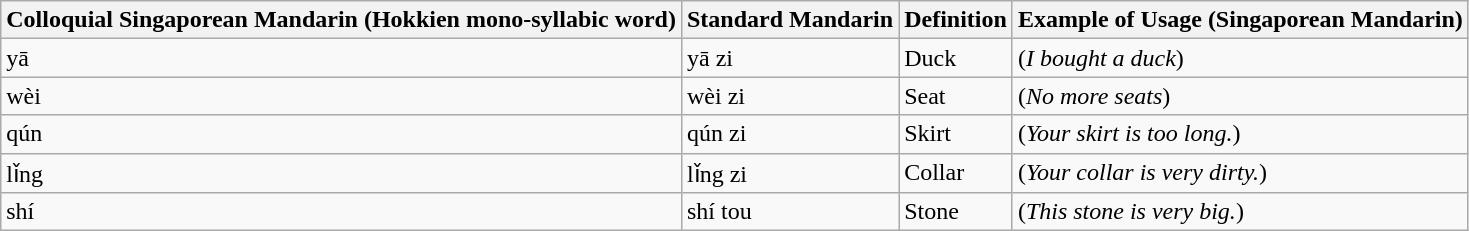<table class=wikitable>
<tr>
<th>Colloquial Singaporean Mandarin (Hokkien mono-syllabic word)</th>
<th>Standard Mandarin</th>
<th>Definition</th>
<th>Example of Usage (Singaporean Mandarin)</th>
</tr>
<tr>
<td> yā</td>
<td> yā zi</td>
<td>Duck</td>
<td> (<em>I bought a duck</em>)</td>
</tr>
<tr>
<td> wèi</td>
<td> wèi zi</td>
<td>Seat</td>
<td> (<em>No more seats</em>)</td>
</tr>
<tr>
<td> qún</td>
<td> qún zi</td>
<td>Skirt</td>
<td> (<em>Your skirt is too long.</em>)</td>
</tr>
<tr>
<td> lǐng</td>
<td> lǐng zi</td>
<td>Collar</td>
<td> (<em>Your collar is very dirty.</em>)</td>
</tr>
<tr>
<td> shí</td>
<td> shí tou</td>
<td>Stone</td>
<td> (<em>This stone is very big.</em>)</td>
</tr>
</table>
